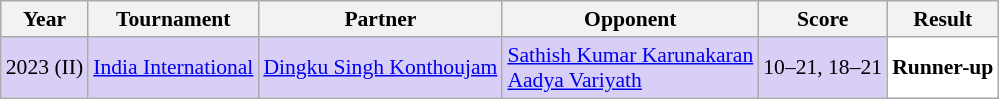<table class="sortable wikitable" style="font-size: 90%;">
<tr>
<th>Year</th>
<th>Tournament</th>
<th>Partner</th>
<th>Opponent</th>
<th>Score</th>
<th>Result</th>
</tr>
<tr style="background:#D8CEF6">
<td align="center">2023 (II)</td>
<td align="left"><a href='#'>India International</a></td>
<td align="left"> <a href='#'>Dingku Singh Konthoujam</a></td>
<td align="left"> <a href='#'>Sathish Kumar Karunakaran</a><br> <a href='#'>Aadya Variyath</a></td>
<td align="left">10–21, 18–21</td>
<td style="text-align:left; background:white"> <strong>Runner-up</strong></td>
</tr>
</table>
